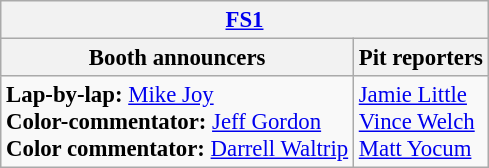<table class="wikitable" style="font-size: 95%;">
<tr>
<th colspan="2"><a href='#'>FS1</a></th>
</tr>
<tr>
<th>Booth announcers</th>
<th>Pit reporters</th>
</tr>
<tr>
<td><strong>Lap-by-lap:</strong> <a href='#'>Mike Joy</a><br><strong>Color-commentator:</strong> <a href='#'>Jeff Gordon</a><br><strong>Color commentator:</strong> <a href='#'>Darrell Waltrip</a></td>
<td><a href='#'>Jamie Little</a><br><a href='#'>Vince Welch</a><br><a href='#'>Matt Yocum</a></td>
</tr>
</table>
